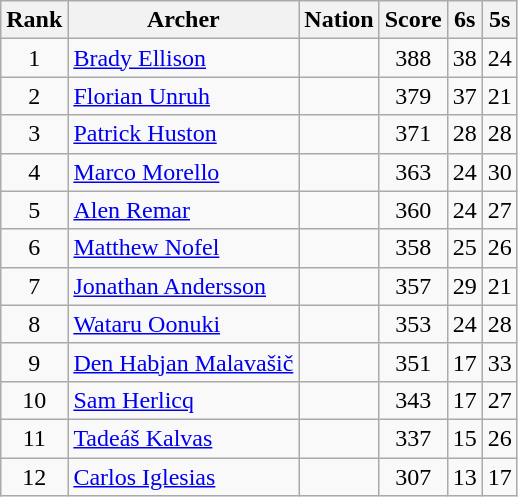<table class="wikitable sortable" style="text-align:center">
<tr>
<th>Rank</th>
<th>Archer</th>
<th>Nation</th>
<th>Score</th>
<th>6s</th>
<th>5s</th>
</tr>
<tr>
<td>1</td>
<td align=left><a href='#'>Brady Ellison</a></td>
<td align=left></td>
<td>388</td>
<td>38</td>
<td>24</td>
</tr>
<tr>
<td>2</td>
<td align=left><a href='#'>Florian Unruh</a></td>
<td align=left></td>
<td>379</td>
<td>37</td>
<td>21</td>
</tr>
<tr>
<td>3</td>
<td align=left><a href='#'>Patrick Huston</a></td>
<td align=left></td>
<td>371</td>
<td>28</td>
<td>28</td>
</tr>
<tr>
<td>4</td>
<td align=left><a href='#'>Marco Morello</a></td>
<td align=left></td>
<td>363</td>
<td>24</td>
<td>30</td>
</tr>
<tr>
<td>5</td>
<td align=left><a href='#'>Alen Remar</a></td>
<td align=left></td>
<td>360</td>
<td>24</td>
<td>27</td>
</tr>
<tr>
<td>6</td>
<td align=left><a href='#'>Matthew Nofel</a></td>
<td align=left></td>
<td>358</td>
<td>25</td>
<td>26</td>
</tr>
<tr>
<td>7</td>
<td align=left><a href='#'>Jonathan Andersson</a></td>
<td align=left></td>
<td>357</td>
<td>29</td>
<td>21</td>
</tr>
<tr>
<td>8</td>
<td align=left><a href='#'>Wataru Oonuki</a></td>
<td align=left></td>
<td>353</td>
<td>24</td>
<td>28</td>
</tr>
<tr>
<td>9</td>
<td align=left><a href='#'>Den Habjan Malavašič</a></td>
<td align=left></td>
<td>351</td>
<td>17</td>
<td>33</td>
</tr>
<tr>
<td>10</td>
<td align=left><a href='#'>Sam Herlicq</a></td>
<td align=left></td>
<td>343</td>
<td>17</td>
<td>27</td>
</tr>
<tr>
<td>11</td>
<td align=left><a href='#'>Tadeáš Kalvas</a></td>
<td align=left></td>
<td>337</td>
<td>15</td>
<td>26</td>
</tr>
<tr>
<td>12</td>
<td align=left><a href='#'>Carlos Iglesias</a></td>
<td align=left></td>
<td>307</td>
<td>13</td>
<td>17</td>
</tr>
</table>
